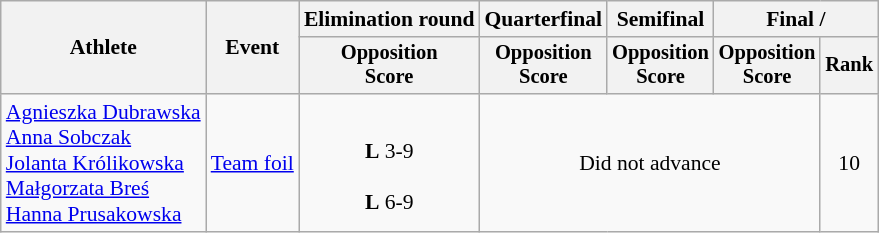<table class="wikitable" style="font-size:90%">
<tr>
<th rowspan="2">Athlete</th>
<th rowspan="2">Event</th>
<th>Elimination round</th>
<th>Quarterfinal</th>
<th>Semifinal</th>
<th colspan=2>Final / </th>
</tr>
<tr style="font-size:95%">
<th>Opposition <br> Score</th>
<th>Opposition <br> Score</th>
<th>Opposition <br> Score</th>
<th>Opposition <br> Score</th>
<th>Rank</th>
</tr>
<tr align=center>
<td align=left><a href='#'>Agnieszka Dubrawska</a><br><a href='#'>Anna Sobczak</a><br><a href='#'>Jolanta Królikowska</a><br><a href='#'>Małgorzata Breś</a><br><a href='#'>Hanna Prusakowska</a></td>
<td align=left><a href='#'>Team foil</a></td>
<td><br><strong>L</strong> 3-9<br><br><strong>L</strong> 6-9</td>
<td colspan=3>Did not advance</td>
<td>10</td>
</tr>
</table>
